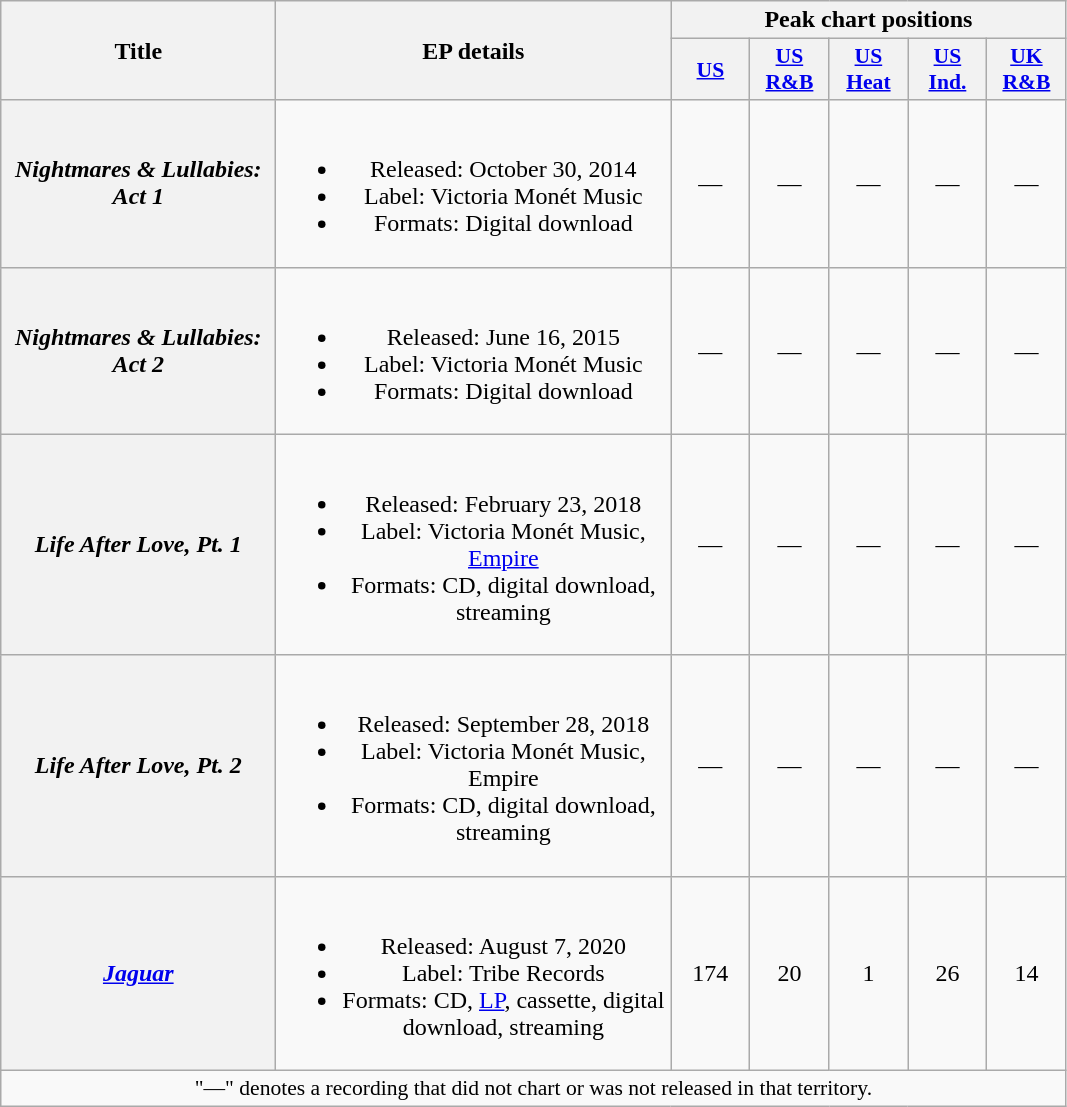<table class="wikitable plainrowheaders" style="text-align:center;">
<tr>
<th scope="col" style="width:11em;" rowspan="2">Title</th>
<th scope="col" style="width:16em;" rowspan="2">EP details</th>
<th scope="col" colspan="5" style="width:16em;">Peak chart positions</th>
</tr>
<tr>
<th scope="col" style="width:2.5em;font-size:90%;"><a href='#'>US</a><br></th>
<th scope="col" style="width:2.5em;font-size:90%;"><a href='#'>US<br>R&B</a><br></th>
<th scope="col" style="width:2.5em;font-size:90%;"><a href='#'>US<br>Heat</a><br></th>
<th scope="col" style="width:2.5em;font-size:90%;"><a href='#'>US<br>Ind.</a><br></th>
<th scope="col" style="width:2.5em;font-size:90%;"><a href='#'>UK<br>R&B</a><br></th>
</tr>
<tr>
<th scope="row"><em>Nightmares & Lullabies: Act 1</em></th>
<td><br><ul><li>Released: October 30, 2014</li><li>Label: Victoria Monét Music</li><li>Formats: Digital download</li></ul></td>
<td>—</td>
<td>—</td>
<td>—</td>
<td>—</td>
<td>—</td>
</tr>
<tr>
<th scope="row"><em>Nightmares & Lullabies: Act 2</em></th>
<td><br><ul><li>Released: June 16, 2015</li><li>Label: Victoria Monét Music</li><li>Formats: Digital download</li></ul></td>
<td>—</td>
<td>—</td>
<td>—</td>
<td>—</td>
<td>—</td>
</tr>
<tr>
<th scope="row"><em>Life After Love, Pt. 1</em></th>
<td><br><ul><li>Released: February 23, 2018</li><li>Label: Victoria Monét Music, <a href='#'>Empire</a></li><li>Formats: CD, digital download, streaming</li></ul></td>
<td>—</td>
<td>—</td>
<td>—</td>
<td>—</td>
<td>—</td>
</tr>
<tr>
<th scope="row"><em>Life After Love, Pt. 2</em></th>
<td><br><ul><li>Released: September 28, 2018</li><li>Label: Victoria Monét Music, Empire</li><li>Formats: CD, digital download, streaming</li></ul></td>
<td>—</td>
<td>—</td>
<td>—</td>
<td>—</td>
<td>—</td>
</tr>
<tr>
<th scope="row"><em><a href='#'>Jaguar</a></em></th>
<td><br><ul><li>Released: August 7, 2020</li><li>Label: Tribe Records</li><li>Formats: CD, <a href='#'>LP</a>, cassette, digital download, streaming</li></ul></td>
<td>174</td>
<td>20</td>
<td>1</td>
<td>26</td>
<td>14</td>
</tr>
<tr>
<td colspan="7" style="font-size:90%;">"—" denotes a recording that did not chart or was not released in that territory.</td>
</tr>
</table>
